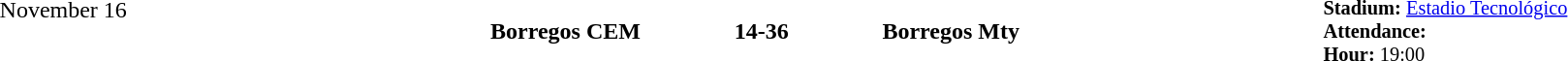<table style="width: 100%; background: transparent;" cellspacing="0">
<tr>
<td align=center valign=top rowspan=3 width=15%>November 16</td>
</tr>
<tr>
<td width=24% align=right><strong>Borregos CEM</strong></td>
<td align=center width=13%><strong>14-36</strong></td>
<td width=24%><strong>Borregos Mty</strong></td>
<td style=font-size:85% rowspan=2 valign=top><strong>Stadium:</strong> <a href='#'>Estadio Tecnológico</a><br><strong>Attendance:</strong> <br><strong>Hour:</strong> 19:00</td>
</tr>
</table>
